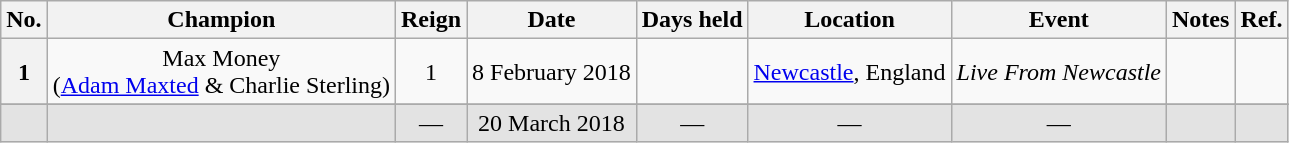<table class="wikitable sortable" style="text-align: center">
<tr>
<th>No.</th>
<th>Champion</th>
<th>Reign</th>
<th>Date</th>
<th>Days held</th>
<th>Location</th>
<th>Event</th>
<th>Notes</th>
<th>Ref.</th>
</tr>
<tr>
<th>1</th>
<td>Max Money <br>(<a href='#'>Adam Maxted</a> & Charlie Sterling)</td>
<td>1</td>
<td>8 February 2018</td>
<td></td>
<td><a href='#'>Newcastle</a>, England</td>
<td><em>Live From Newcastle</em></td>
<td align="left"></td>
<td></td>
</tr>
<tr>
</tr>
<tr style="background-color:#e3e3e3">
<td></td>
<td></td>
<td>—</td>
<td>20 March 2018</td>
<td>—</td>
<td>—</td>
<td>—</td>
<td align="left"></td>
<td></td>
</tr>
</table>
